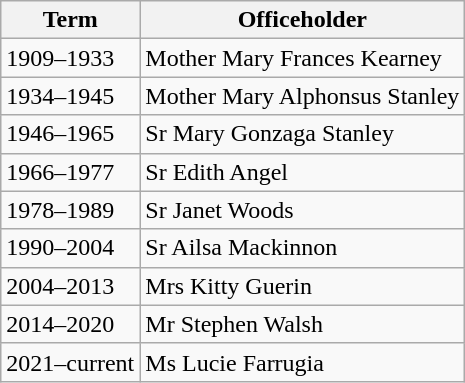<table class="wikitable sortable">
<tr>
<th>Term</th>
<th>Officeholder</th>
</tr>
<tr>
<td>1909–1933</td>
<td>Mother Mary Frances Kearney</td>
</tr>
<tr>
<td>1934–1945</td>
<td>Mother Mary Alphonsus Stanley</td>
</tr>
<tr>
<td>1946–1965</td>
<td>Sr Mary Gonzaga Stanley</td>
</tr>
<tr>
<td>1966–1977</td>
<td>Sr Edith Angel</td>
</tr>
<tr>
<td>1978–1989</td>
<td>Sr Janet Woods</td>
</tr>
<tr>
<td>1990–2004</td>
<td>Sr Ailsa Mackinnon</td>
</tr>
<tr>
<td>2004–2013</td>
<td>Mrs Kitty Guerin</td>
</tr>
<tr>
<td>2014–2020</td>
<td>Mr Stephen Walsh</td>
</tr>
<tr>
<td>2021–current</td>
<td>Ms Lucie Farrugia</td>
</tr>
</table>
